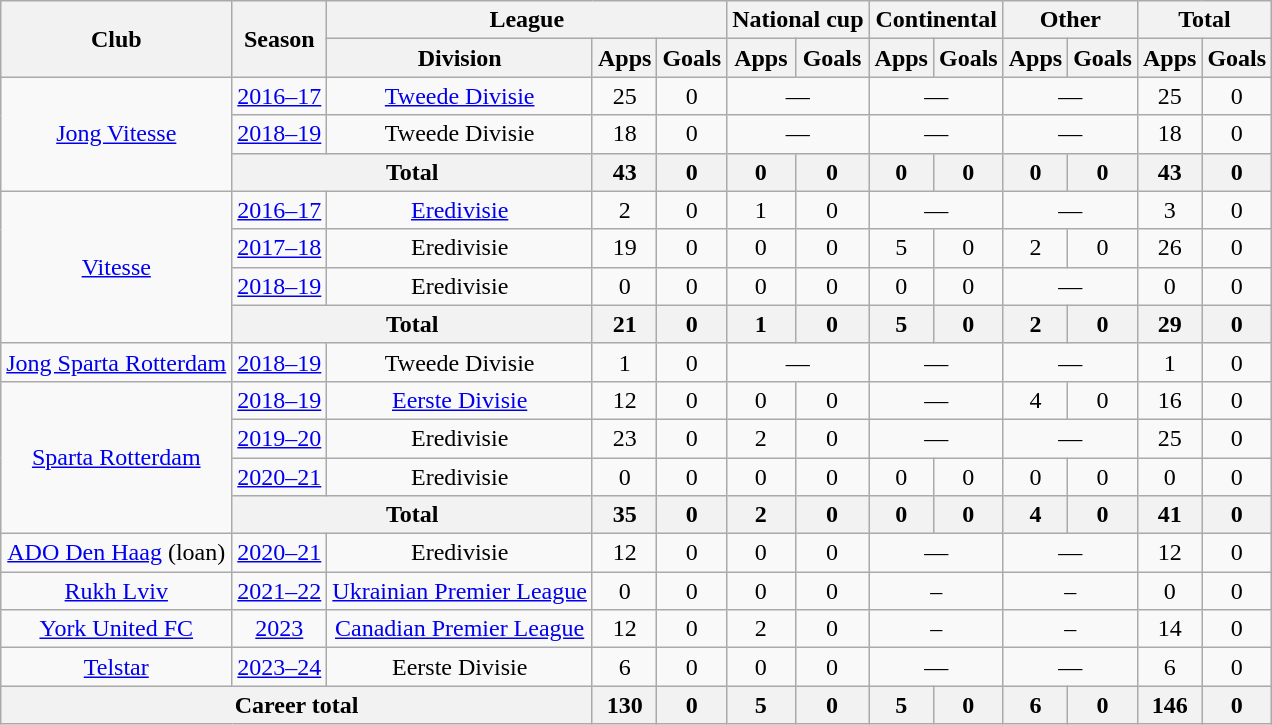<table class="wikitable" style="text-align: center">
<tr>
<th rowspan="2">Club</th>
<th rowspan="2">Season</th>
<th colspan="3">League</th>
<th colspan="2">National cup</th>
<th colspan="2">Continental</th>
<th colspan="2">Other</th>
<th colspan="2">Total</th>
</tr>
<tr>
<th>Division</th>
<th>Apps</th>
<th>Goals</th>
<th>Apps</th>
<th>Goals</th>
<th>Apps</th>
<th>Goals</th>
<th>Apps</th>
<th>Goals</th>
<th>Apps</th>
<th>Goals</th>
</tr>
<tr>
<td rowspan="3"><a href='#'>Jong Vitesse</a></td>
<td><a href='#'>2016–17</a></td>
<td><a href='#'>Tweede Divisie</a></td>
<td>25</td>
<td>0</td>
<td colspan="2">—</td>
<td colspan="2">—</td>
<td colspan="2">—</td>
<td>25</td>
<td>0</td>
</tr>
<tr>
<td><a href='#'>2018–19</a></td>
<td>Tweede Divisie</td>
<td>18</td>
<td>0</td>
<td colspan="2">—</td>
<td colspan="2">—</td>
<td colspan="2">—</td>
<td>18</td>
<td>0</td>
</tr>
<tr>
<th colspan="2">Total</th>
<th>43</th>
<th>0</th>
<th>0</th>
<th>0</th>
<th>0</th>
<th>0</th>
<th>0</th>
<th>0</th>
<th>43</th>
<th>0</th>
</tr>
<tr>
<td rowspan="4"><a href='#'>Vitesse</a></td>
<td><a href='#'>2016–17</a></td>
<td><a href='#'>Eredivisie</a></td>
<td>2</td>
<td>0</td>
<td>1</td>
<td>0</td>
<td colspan="2">—</td>
<td colspan="2">—</td>
<td>3</td>
<td>0</td>
</tr>
<tr>
<td><a href='#'>2017–18</a></td>
<td>Eredivisie</td>
<td>19</td>
<td>0</td>
<td>0</td>
<td>0</td>
<td>5</td>
<td>0</td>
<td>2</td>
<td>0</td>
<td>26</td>
<td>0</td>
</tr>
<tr>
<td><a href='#'>2018–19</a></td>
<td>Eredivisie</td>
<td>0</td>
<td>0</td>
<td>0</td>
<td>0</td>
<td>0</td>
<td>0</td>
<td colspan="2">—</td>
<td>0</td>
<td>0</td>
</tr>
<tr>
<th colspan="2">Total</th>
<th>21</th>
<th>0</th>
<th>1</th>
<th>0</th>
<th>5</th>
<th>0</th>
<th>2</th>
<th>0</th>
<th>29</th>
<th>0</th>
</tr>
<tr>
<td><a href='#'>Jong Sparta Rotterdam</a></td>
<td><a href='#'>2018–19</a></td>
<td>Tweede Divisie</td>
<td>1</td>
<td>0</td>
<td colspan="2">—</td>
<td colspan="2">—</td>
<td colspan="2">—</td>
<td>1</td>
<td>0</td>
</tr>
<tr>
<td rowspan="4"><a href='#'>Sparta Rotterdam</a></td>
<td><a href='#'>2018–19</a></td>
<td><a href='#'>Eerste Divisie</a></td>
<td>12</td>
<td>0</td>
<td>0</td>
<td>0</td>
<td colspan="2">—</td>
<td>4</td>
<td>0</td>
<td>16</td>
<td>0</td>
</tr>
<tr>
<td><a href='#'>2019–20</a></td>
<td>Eredivisie</td>
<td>23</td>
<td>0</td>
<td>2</td>
<td>0</td>
<td colspan="2">—</td>
<td colspan="2">—</td>
<td>25</td>
<td>0</td>
</tr>
<tr>
<td><a href='#'>2020–21</a></td>
<td>Eredivisie</td>
<td>0</td>
<td>0</td>
<td>0</td>
<td>0</td>
<td>0</td>
<td>0</td>
<td>0</td>
<td>0</td>
<td>0</td>
<td>0</td>
</tr>
<tr>
<th colspan="2">Total</th>
<th>35</th>
<th>0</th>
<th>2</th>
<th>0</th>
<th>0</th>
<th>0</th>
<th>4</th>
<th>0</th>
<th>41</th>
<th>0</th>
</tr>
<tr>
<td><a href='#'>ADO Den Haag</a> (loan)</td>
<td><a href='#'>2020–21</a></td>
<td>Eredivisie</td>
<td>12</td>
<td>0</td>
<td>0</td>
<td>0</td>
<td colspan="2">—</td>
<td colspan="2">—</td>
<td>12</td>
<td>0</td>
</tr>
<tr>
<td><a href='#'>Rukh Lviv</a></td>
<td><a href='#'>2021–22</a></td>
<td><a href='#'>Ukrainian Premier League</a></td>
<td>0</td>
<td>0</td>
<td>0</td>
<td>0</td>
<td colspan="2">–</td>
<td colspan="2">–</td>
<td>0</td>
<td>0</td>
</tr>
<tr>
<td><a href='#'>York United FC</a></td>
<td><a href='#'>2023</a></td>
<td><a href='#'>Canadian Premier League</a></td>
<td>12</td>
<td>0</td>
<td>2</td>
<td>0</td>
<td colspan="2">–</td>
<td colspan="2">–</td>
<td>14</td>
<td>0</td>
</tr>
<tr>
<td><a href='#'>Telstar</a></td>
<td><a href='#'>2023–24</a></td>
<td>Eerste Divisie</td>
<td>6</td>
<td>0</td>
<td>0</td>
<td>0</td>
<td colspan="2">—</td>
<td colspan="2">—</td>
<td>6</td>
<td>0</td>
</tr>
<tr>
<th colspan="3">Career total</th>
<th>130</th>
<th>0</th>
<th>5</th>
<th>0</th>
<th>5</th>
<th>0</th>
<th>6</th>
<th>0</th>
<th>146</th>
<th>0</th>
</tr>
</table>
